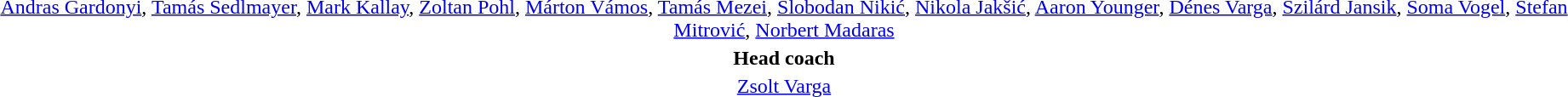<table style="text-align: center; margin-top: 2em; margin-left: auto; margin-right: auto">
<tr>
<td><a href='#'>Andras Gardonyi</a>, <a href='#'>Tamás Sedlmayer</a>, <a href='#'>Mark Kallay</a>, <a href='#'>Zoltan Pohl</a>, <a href='#'>Márton Vámos</a>, <a href='#'>Tamás Mezei</a>, <a href='#'>Slobodan Nikić</a>, <a href='#'>Nikola Jakšić</a>, <a href='#'>Aaron Younger</a>, <a href='#'>Dénes Varga</a>, <a href='#'>Szilárd Jansik</a>, <a href='#'>Soma Vogel</a>, <a href='#'>Stefan Mitrović</a>, <a href='#'>Norbert Madaras</a></td>
</tr>
<tr>
<td><strong>Head coach</strong></td>
</tr>
<tr>
<td><a href='#'>Zsolt Varga</a></td>
</tr>
</table>
